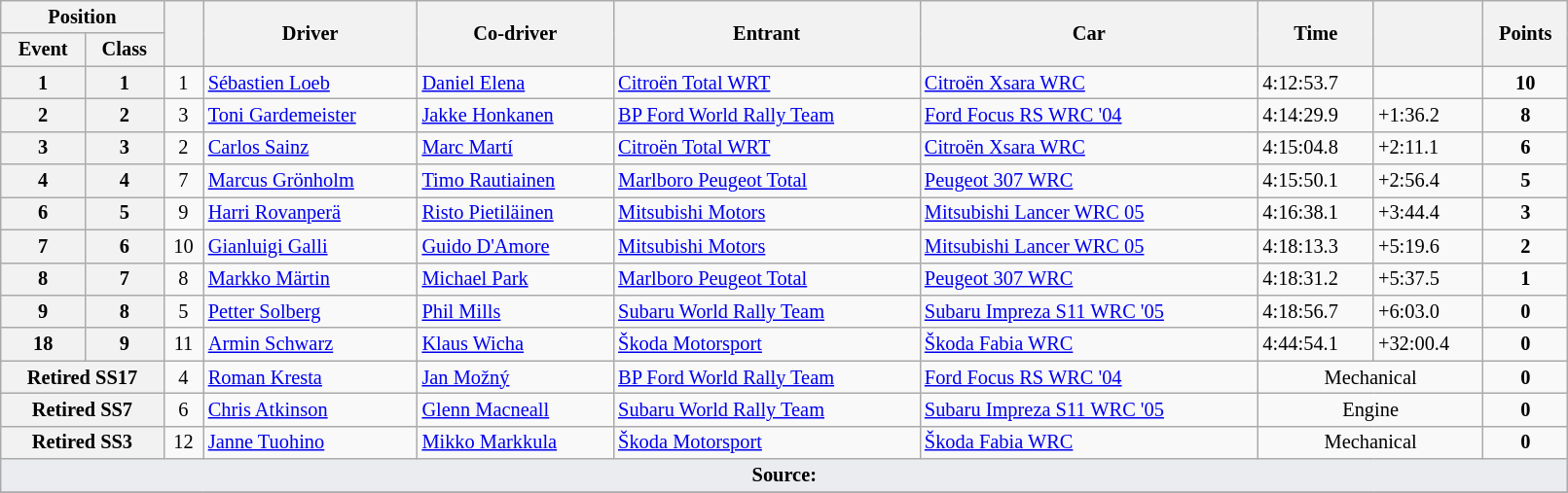<table class="wikitable" width=85% style="font-size: 85%;">
<tr>
<th colspan="2">Position</th>
<th rowspan="2"></th>
<th rowspan="2">Driver</th>
<th rowspan="2">Co-driver</th>
<th rowspan="2">Entrant</th>
<th rowspan="2">Car</th>
<th rowspan="2">Time</th>
<th rowspan="2"></th>
<th rowspan="2">Points</th>
</tr>
<tr>
<th>Event</th>
<th>Class</th>
</tr>
<tr>
<th>1</th>
<th>1</th>
<td align="center">1</td>
<td> <a href='#'>Sébastien Loeb</a></td>
<td> <a href='#'>Daniel Elena</a></td>
<td> <a href='#'>Citroën Total WRT</a></td>
<td><a href='#'>Citroën Xsara WRC</a></td>
<td>4:12:53.7</td>
<td></td>
<td align="center"><strong>10</strong></td>
</tr>
<tr>
<th>2</th>
<th>2</th>
<td align="center">3</td>
<td> <a href='#'>Toni Gardemeister</a></td>
<td> <a href='#'>Jakke Honkanen</a></td>
<td> <a href='#'>BP Ford World Rally Team</a></td>
<td><a href='#'>Ford Focus RS WRC '04</a></td>
<td>4:14:29.9</td>
<td>+1:36.2</td>
<td align="center"><strong>8</strong></td>
</tr>
<tr>
<th>3</th>
<th>3</th>
<td align="center">2</td>
<td> <a href='#'>Carlos Sainz</a></td>
<td> <a href='#'>Marc Martí</a></td>
<td> <a href='#'>Citroën Total WRT</a></td>
<td><a href='#'>Citroën Xsara WRC</a></td>
<td>4:15:04.8</td>
<td>+2:11.1</td>
<td align="center"><strong>6</strong></td>
</tr>
<tr>
<th>4</th>
<th>4</th>
<td align="center">7</td>
<td> <a href='#'>Marcus Grönholm</a></td>
<td> <a href='#'>Timo Rautiainen</a></td>
<td> <a href='#'>Marlboro Peugeot Total</a></td>
<td><a href='#'>Peugeot 307 WRC</a></td>
<td>4:15:50.1</td>
<td>+2:56.4</td>
<td align="center"><strong>5</strong></td>
</tr>
<tr>
<th>6</th>
<th>5</th>
<td align="center">9</td>
<td> <a href='#'>Harri Rovanperä</a></td>
<td> <a href='#'>Risto Pietiläinen</a></td>
<td> <a href='#'>Mitsubishi Motors</a></td>
<td><a href='#'>Mitsubishi Lancer WRC 05</a></td>
<td>4:16:38.1</td>
<td>+3:44.4</td>
<td align="center"><strong>3</strong></td>
</tr>
<tr>
<th>7</th>
<th>6</th>
<td align="center">10</td>
<td> <a href='#'>Gianluigi Galli</a></td>
<td> <a href='#'>Guido D'Amore</a></td>
<td> <a href='#'>Mitsubishi Motors</a></td>
<td><a href='#'>Mitsubishi Lancer WRC 05</a></td>
<td>4:18:13.3</td>
<td>+5:19.6</td>
<td align="center"><strong>2</strong></td>
</tr>
<tr>
<th>8</th>
<th>7</th>
<td align="center">8</td>
<td> <a href='#'>Markko Märtin</a></td>
<td> <a href='#'>Michael Park</a></td>
<td> <a href='#'>Marlboro Peugeot Total</a></td>
<td><a href='#'>Peugeot 307 WRC</a></td>
<td>4:18:31.2</td>
<td>+5:37.5</td>
<td align="center"><strong>1</strong></td>
</tr>
<tr>
<th>9</th>
<th>8</th>
<td align="center">5</td>
<td> <a href='#'>Petter Solberg</a></td>
<td> <a href='#'>Phil Mills</a></td>
<td> <a href='#'>Subaru World Rally Team</a></td>
<td><a href='#'>Subaru Impreza S11 WRC '05</a></td>
<td>4:18:56.7</td>
<td>+6:03.0</td>
<td align="center"><strong>0</strong></td>
</tr>
<tr>
<th>18</th>
<th>9</th>
<td align="center">11</td>
<td> <a href='#'>Armin Schwarz</a></td>
<td> <a href='#'>Klaus Wicha</a></td>
<td> <a href='#'>Škoda Motorsport</a></td>
<td><a href='#'>Škoda Fabia WRC</a></td>
<td>4:44:54.1</td>
<td>+32:00.4</td>
<td align="center"><strong>0</strong></td>
</tr>
<tr>
<th colspan="2">Retired SS17</th>
<td align="center">4</td>
<td> <a href='#'>Roman Kresta</a></td>
<td> <a href='#'>Jan Možný</a></td>
<td> <a href='#'>BP Ford World Rally Team</a></td>
<td><a href='#'>Ford Focus RS WRC '04</a></td>
<td align="center" colspan="2">Mechanical</td>
<td align="center"><strong>0</strong></td>
</tr>
<tr>
<th colspan="2">Retired SS7</th>
<td align="center">6</td>
<td> <a href='#'>Chris Atkinson</a></td>
<td> <a href='#'>Glenn Macneall</a></td>
<td> <a href='#'>Subaru World Rally Team</a></td>
<td><a href='#'>Subaru Impreza S11 WRC '05</a></td>
<td align="center" colspan="2">Engine</td>
<td align="center"><strong>0</strong></td>
</tr>
<tr>
<th colspan="2">Retired SS3</th>
<td align="center">12</td>
<td> <a href='#'>Janne Tuohino</a></td>
<td> <a href='#'>Mikko Markkula</a></td>
<td> <a href='#'>Škoda Motorsport</a></td>
<td><a href='#'>Škoda Fabia WRC</a></td>
<td align="center" colspan="2">Mechanical</td>
<td align="center"><strong>0</strong></td>
</tr>
<tr>
<td style="background-color:#EAECF0; text-align:center" colspan="10"><strong>Source:</strong></td>
</tr>
<tr>
</tr>
</table>
